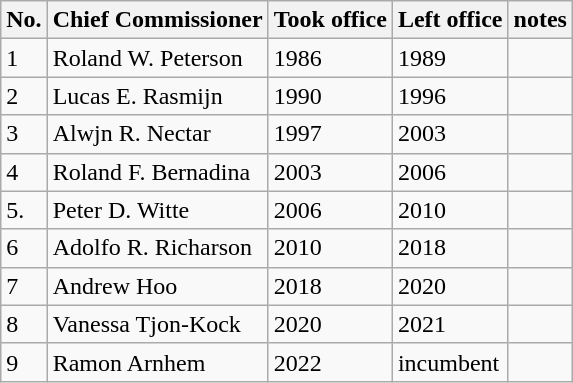<table class="wikitable">
<tr>
<th>No.</th>
<th>Chief Commissioner</th>
<th>Took office</th>
<th>Left office</th>
<th>notes</th>
</tr>
<tr>
<td>1</td>
<td>Roland W. Peterson</td>
<td>1986</td>
<td>1989</td>
<td></td>
</tr>
<tr>
<td>2</td>
<td>Lucas E. Rasmijn</td>
<td>1990</td>
<td>1996</td>
<td></td>
</tr>
<tr>
<td>3</td>
<td>Alwjn R. Nectar</td>
<td>1997</td>
<td>2003</td>
<td></td>
</tr>
<tr>
<td>4</td>
<td>Roland F. Bernadina</td>
<td>2003</td>
<td>2006</td>
<td></td>
</tr>
<tr>
<td>5.</td>
<td>Peter D. Witte</td>
<td>2006</td>
<td>2010</td>
<td></td>
</tr>
<tr>
<td>6</td>
<td>Adolfo R. Richarson</td>
<td>2010</td>
<td>2018</td>
<td></td>
</tr>
<tr>
<td>7</td>
<td>Andrew Hoo</td>
<td>2018</td>
<td>2020</td>
<td></td>
</tr>
<tr>
<td>8</td>
<td>Vanessa Tjon-Kock</td>
<td>2020</td>
<td>2021</td>
<td></td>
</tr>
<tr>
<td>9</td>
<td>Ramon Arnhem</td>
<td>2022</td>
<td>incumbent</td>
<td></td>
</tr>
</table>
